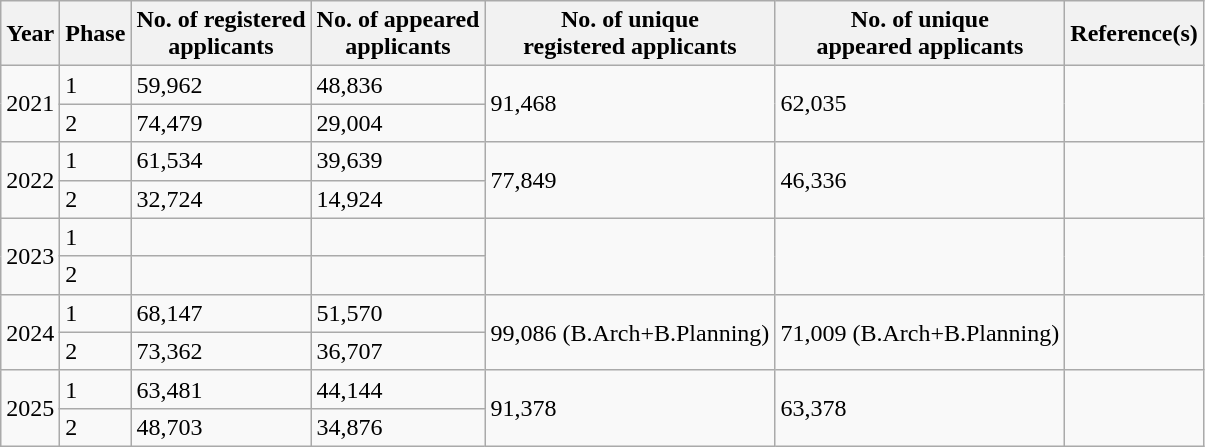<table class="wikitable">
<tr>
<th>Year</th>
<th>Phase</th>
<th>No. of registered<br>applicants</th>
<th>No. of appeared<br>applicants</th>
<th>No. of unique<br>registered applicants</th>
<th>No. of unique<br>appeared applicants</th>
<th>Reference(s)</th>
</tr>
<tr>
<td rowspan="2">2021</td>
<td>1</td>
<td>59,962</td>
<td>48,836</td>
<td rowspan="2">91,468</td>
<td rowspan="2">62,035</td>
<td rowspan="2"></td>
</tr>
<tr>
<td>2</td>
<td>74,479</td>
<td>29,004</td>
</tr>
<tr>
<td rowspan="2">2022</td>
<td>1</td>
<td>61,534</td>
<td>39,639</td>
<td rowspan="2">77,849</td>
<td rowspan="2">46,336</td>
<td rowspan="2"></td>
</tr>
<tr>
<td>2</td>
<td>32,724</td>
<td>14,924</td>
</tr>
<tr>
<td rowspan="2">2023</td>
<td>1</td>
<td></td>
<td></td>
<td rowspan="2"></td>
<td rowspan="2"></td>
<td rowspan="2"></td>
</tr>
<tr>
<td>2</td>
<td></td>
<td></td>
</tr>
<tr>
<td rowspan="2">2024</td>
<td>1</td>
<td>68,147</td>
<td>51,570</td>
<td rowspan="2">99,086 (B.Arch+B.Planning)</td>
<td rowspan="2">71,009 (B.Arch+B.Planning)</td>
<td rowspan="2"></td>
</tr>
<tr>
<td>2</td>
<td>73,362</td>
<td>36,707</td>
</tr>
<tr>
<td rowspan="2">2025</td>
<td>1</td>
<td>63,481</td>
<td>44,144</td>
<td rowspan="2">91,378</td>
<td rowspan="2">63,378</td>
<td rowspan="2"></td>
</tr>
<tr>
<td>2</td>
<td>48,703</td>
<td>34,876</td>
</tr>
</table>
